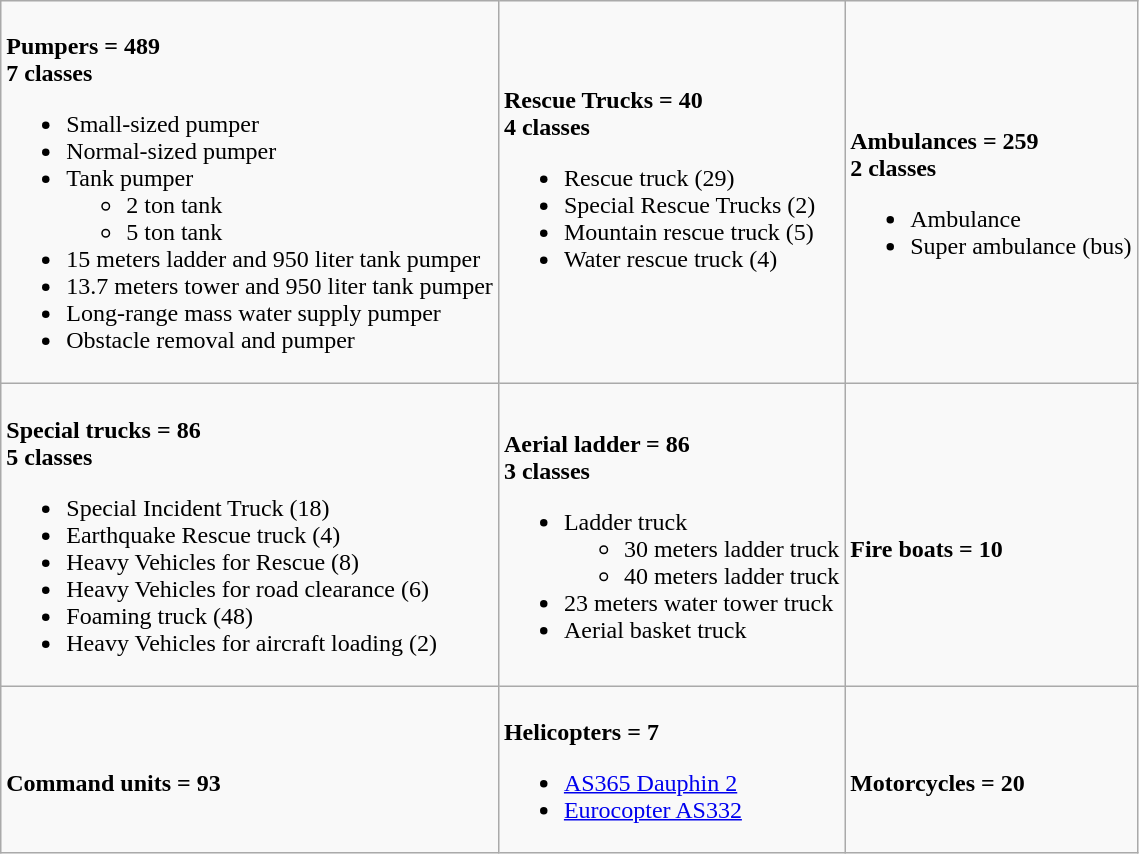<table class="wikitable">
<tr>
<td><br><strong>Pumpers = 489  </strong><br>
<strong>7 classes</strong><ul><li>Small-sized pumper</li><li>Normal-sized pumper</li><li>Tank pumper<ul><li>2 ton tank</li><li>5 ton tank</li></ul></li><li>15 meters ladder and 950 liter tank pumper</li><li>13.7 meters tower and 950 liter tank pumper</li><li>Long-range mass water supply pumper</li><li>Obstacle removal and pumper</li></ul></td>
<td><br><strong>Rescue Trucks = 40</strong><br>
<strong>4 classes</strong><ul><li>Rescue truck (29)</li><li>Special Rescue Trucks (2)</li><li>Mountain rescue truck (5)</li><li>Water rescue truck (4)</li></ul><br></td>
<td><br><strong>Ambulances = 259  </strong><br>
<strong>2 classes</strong><ul><li>Ambulance</li><li>Super ambulance (bus)</li></ul></td>
</tr>
<tr>
<td><br><strong>Special trucks = 86</strong><br>
<strong>5 classes</strong><ul><li>Special Incident Truck (18)</li><li>Earthquake Rescue truck (4)</li><li>Heavy Vehicles for Rescue (8)</li><li>Heavy Vehicles for road clearance (6)</li><li>Foaming truck (48)</li><li>Heavy Vehicles for aircraft loading (2)</li></ul></td>
<td><br><strong>Aerial ladder = 86  </strong><br>
<strong>3 classes</strong><ul><li>Ladder truck<ul><li>30 meters ladder truck</li><li>40 meters ladder truck</li></ul></li><li>23 meters water tower truck</li><li>Aerial basket truck</li></ul></td>
<td><br><strong>Fire boats = 10</strong></td>
</tr>
<tr>
<td><br><strong>Command units = 93</strong></td>
<td><br><strong>Helicopters   = 7</strong><ul><li><a href='#'>AS365 Dauphin 2</a></li><li><a href='#'>Eurocopter AS332</a></li></ul></td>
<td><br><strong>Motorcycles   = 20</strong></td>
</tr>
</table>
